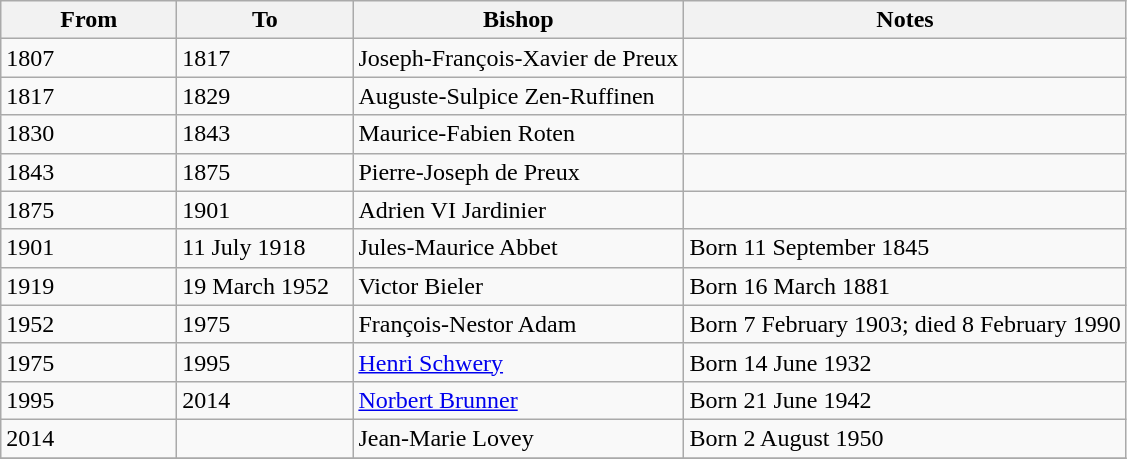<table class=wikitable>
<tr>
<th width=110px>From</th>
<th width=110px>To</th>
<th>Bishop</th>
<th>Notes</th>
</tr>
<tr>
<td>1807</td>
<td>1817</td>
<td>Joseph-François-Xavier de Preux</td>
<td></td>
</tr>
<tr>
<td>1817</td>
<td>1829</td>
<td>Auguste-Sulpice Zen-Ruffinen</td>
<td></td>
</tr>
<tr>
<td>1830</td>
<td>1843</td>
<td>Maurice-Fabien Roten</td>
<td></td>
</tr>
<tr>
<td>1843</td>
<td>1875</td>
<td>Pierre-Joseph de Preux</td>
<td></td>
</tr>
<tr>
<td>1875</td>
<td>1901</td>
<td>Adrien VI Jardinier</td>
<td></td>
</tr>
<tr>
<td>1901</td>
<td>11 July 1918</td>
<td>Jules-Maurice Abbet</td>
<td>Born 11 September 1845</td>
</tr>
<tr>
<td>1919</td>
<td>19 March 1952</td>
<td>Victor Bieler</td>
<td>Born 16 March 1881</td>
</tr>
<tr>
<td>1952</td>
<td>1975</td>
<td>François-Nestor Adam</td>
<td>Born 7 February 1903; died 8 February 1990</td>
</tr>
<tr>
<td>1975</td>
<td>1995</td>
<td><a href='#'>Henri Schwery</a></td>
<td>Born 14 June 1932</td>
</tr>
<tr>
<td>1995</td>
<td>2014</td>
<td><a href='#'>Norbert Brunner</a></td>
<td>Born 21 June 1942</td>
</tr>
<tr>
<td>2014</td>
<td></td>
<td>Jean-Marie Lovey</td>
<td>Born 2 August 1950</td>
</tr>
<tr>
</tr>
</table>
